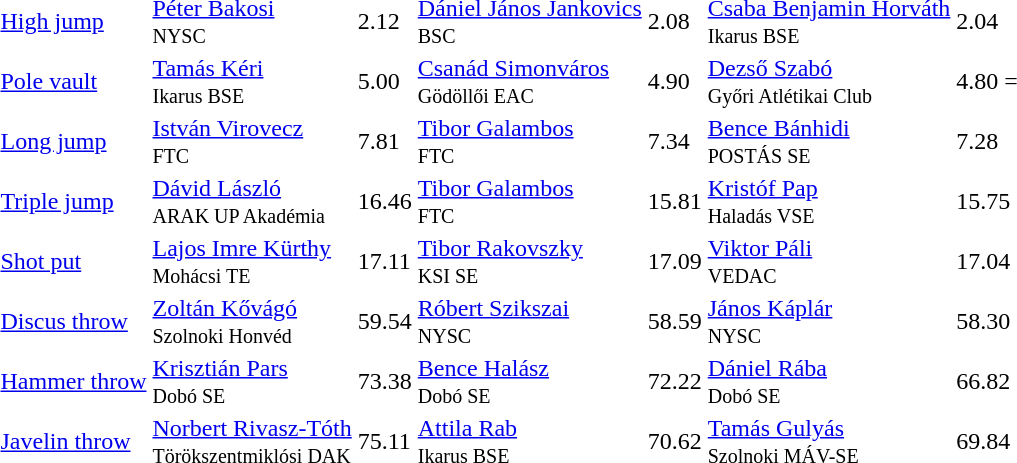<table>
<tr>
<td><a href='#'>High jump</a></td>
<td><a href='#'>Péter Bakosi</a><br><small>NYSC</small></td>
<td>2.12</td>
<td><a href='#'>Dániel János Jankovics</a><br><small>BSC</small></td>
<td>2.08 </td>
<td><a href='#'>Csaba Benjamin Horváth</a><br><small>Ikarus BSE</small></td>
<td>2.04</td>
</tr>
<tr>
<td><a href='#'>Pole vault</a></td>
<td><a href='#'>Tamás Kéri</a><br><small>Ikarus BSE</small></td>
<td>5.00 </td>
<td><a href='#'>Csanád Simonváros</a><br><small>Gödöllői EAC</small></td>
<td>4.90 </td>
<td><a href='#'>Dezső Szabó</a><br><small>Győri Atlétikai Club</small></td>
<td>4.80 =</td>
</tr>
<tr>
<td><a href='#'>Long jump</a></td>
<td><a href='#'>István Virovecz</a><br><small>FTC</small></td>
<td>7.81 </td>
<td><a href='#'>Tibor Galambos</a><br><small>FTC</small></td>
<td>7.34</td>
<td><a href='#'>Bence Bánhidi</a><br><small>POSTÁS SE</small></td>
<td>7.28</td>
</tr>
<tr>
<td><a href='#'>Triple jump</a></td>
<td><a href='#'>Dávid László</a><br><small>ARAK UP Akadémia</small></td>
<td>16.46</td>
<td><a href='#'>Tibor Galambos</a><br><small>FTC</small></td>
<td>15.81</td>
<td><a href='#'>Kristóf Pap</a><br><small>Haladás VSE</small></td>
<td>15.75</td>
</tr>
<tr>
<td><a href='#'>Shot put</a></td>
<td><a href='#'>Lajos Imre Kürthy</a><br><small>Mohácsi TE</small></td>
<td>17.11</td>
<td><a href='#'>Tibor Rakovszky</a><br><small>KSI SE</small></td>
<td>17.09</td>
<td><a href='#'>Viktor Páli</a><br><small>VEDAC</small></td>
<td>17.04</td>
</tr>
<tr>
<td><a href='#'>Discus throw</a></td>
<td><a href='#'>Zoltán Kővágó</a><br><small>Szolnoki Honvéd</small></td>
<td>59.54</td>
<td><a href='#'>Róbert Szikszai</a><br><small>NYSC</small></td>
<td>58.59</td>
<td><a href='#'>János Káplár</a><br><small>NYSC</small></td>
<td>58.30</td>
</tr>
<tr>
<td><a href='#'>Hammer throw</a></td>
<td><a href='#'>Krisztián Pars</a><br><small>Dobó SE</small></td>
<td>73.38</td>
<td><a href='#'>Bence Halász</a><br><small>Dobó SE</small></td>
<td>72.22</td>
<td><a href='#'>Dániel Rába</a><br><small>Dobó SE</small></td>
<td>66.82</td>
</tr>
<tr>
<td><a href='#'>Javelin throw</a></td>
<td><a href='#'>Norbert Rivasz-Tóth</a><br><small>Törökszentmiklósi DAK</small></td>
<td>75.11</td>
<td><a href='#'>Attila Rab</a><br><small>Ikarus BSE</small></td>
<td>70.62</td>
<td><a href='#'>Tamás Gulyás</a><br><small>Szolnoki MÁV-SE</small></td>
<td>69.84</td>
</tr>
</table>
